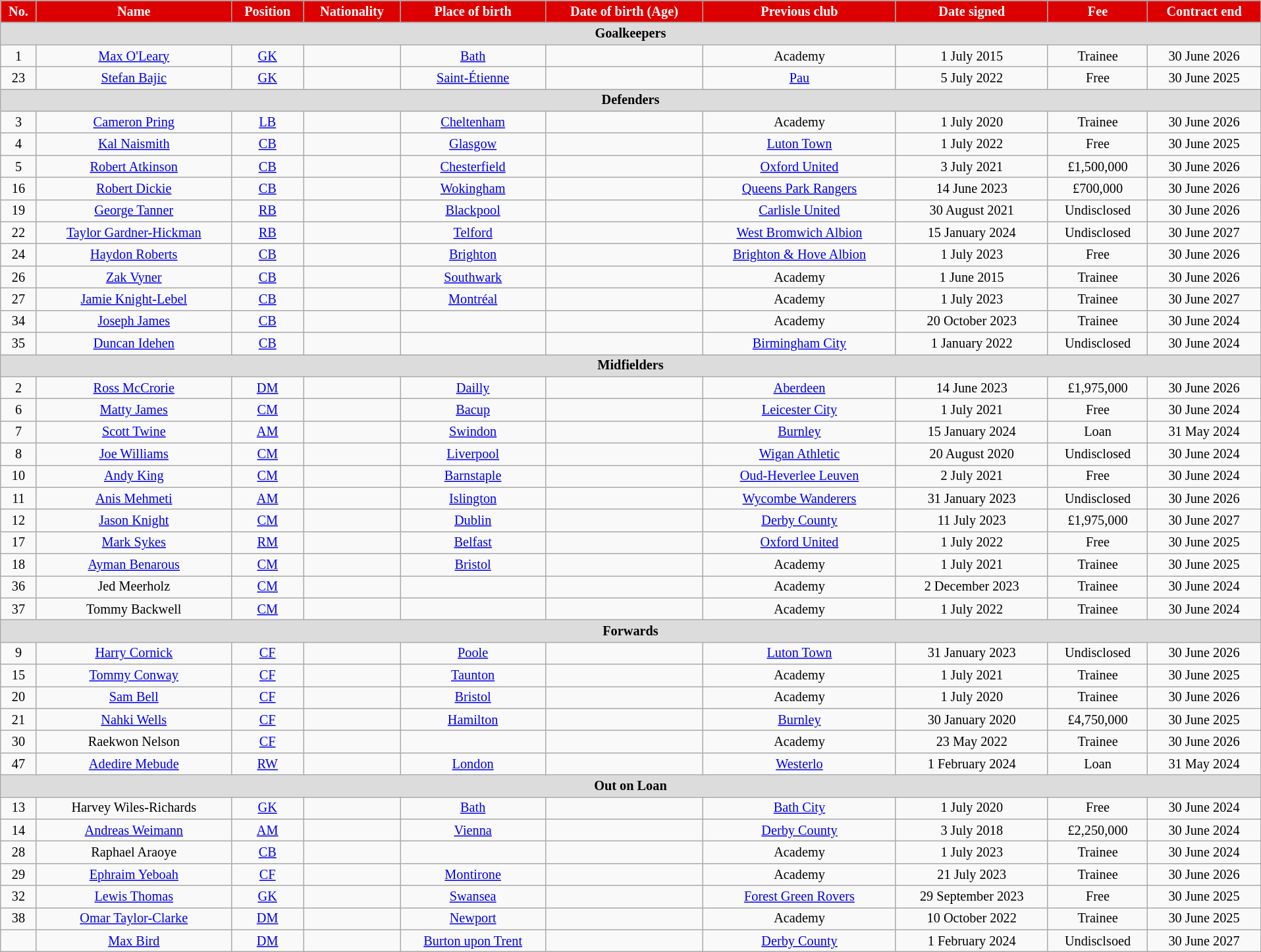<table class="wikitable" style="text-align:center; font-size:84.5%; width:101%;">
<tr>
<th style="color:white; background:#d00; text-align:center;">No.</th>
<th style="color:white; background:#d00; text-align:center;">Name</th>
<th style="color:white; background:#d00; text-align:center;">Position</th>
<th style="color:white; background:#d00; text-align:center;">Nationality</th>
<th style="color:white; background:#d00; text-align:center;">Place of birth</th>
<th style="color:white; background:#d00; text-align:center;">Date of birth (Age)</th>
<th style="color:white; background:#d00; text-align:center;">Previous club</th>
<th style="color:white; background:#d00; text-align:center;">Date signed</th>
<th style="color:white; background:#d00; text-align:center;">Fee</th>
<th style="color:white; background:#d00; text-align:center;">Contract end</th>
</tr>
<tr>
<th colspan="14" style="background:#dcdcdc; tepxt-align:center;">Goalkeepers</th>
</tr>
<tr>
<td>1</td>
<td><a href='#'>Max O'Leary</a></td>
<td><a href='#'>GK</a></td>
<td></td>
<td> <a href='#'>Bath</a></td>
<td></td>
<td>Academy</td>
<td>1 July 2015</td>
<td>Trainee</td>
<td>30 June 2026</td>
</tr>
<tr>
<td>23</td>
<td><a href='#'>Stefan Bajic</a></td>
<td><a href='#'>GK</a></td>
<td></td>
<td><a href='#'>Saint-Étienne</a></td>
<td></td>
<td> <a href='#'>Pau</a></td>
<td>5 July 2022</td>
<td>Free</td>
<td>30 June 2025</td>
</tr>
<tr>
<th colspan="14" style="background:#dcdcdc; tepxt-align:center;">Defenders</th>
</tr>
<tr>
<td>3</td>
<td><a href='#'>Cameron Pring</a></td>
<td><a href='#'>LB</a></td>
<td></td>
<td><a href='#'>Cheltenham</a></td>
<td></td>
<td>Academy</td>
<td>1 July 2020</td>
<td>Trainee</td>
<td>30 June 2026</td>
</tr>
<tr>
<td>4</td>
<td><a href='#'>Kal Naismith</a></td>
<td><a href='#'>CB</a></td>
<td></td>
<td><a href='#'>Glasgow</a></td>
<td></td>
<td><a href='#'>Luton Town</a></td>
<td>1 July 2022</td>
<td>Free</td>
<td>30 June 2025</td>
</tr>
<tr>
<td>5</td>
<td><a href='#'>Robert Atkinson</a></td>
<td><a href='#'>CB</a></td>
<td></td>
<td><a href='#'>Chesterfield</a></td>
<td></td>
<td><a href='#'>Oxford United</a></td>
<td>3 July 2021</td>
<td>£1,500,000</td>
<td>30 June 2026</td>
</tr>
<tr>
<td>16</td>
<td><a href='#'>Robert Dickie</a></td>
<td><a href='#'>CB</a></td>
<td></td>
<td><a href='#'>Wokingham</a></td>
<td></td>
<td><a href='#'>Queens Park Rangers</a></td>
<td>14 June 2023</td>
<td>£700,000</td>
<td>30 June 2026</td>
</tr>
<tr>
<td>19</td>
<td><a href='#'>George Tanner</a></td>
<td><a href='#'>RB</a></td>
<td></td>
<td><a href='#'>Blackpool</a></td>
<td></td>
<td><a href='#'>Carlisle United</a></td>
<td>30 August 2021</td>
<td>Undisclosed</td>
<td>30 June 2026</td>
</tr>
<tr>
<td>22</td>
<td><a href='#'>Taylor Gardner-Hickman</a></td>
<td><a href='#'>RB</a></td>
<td></td>
<td><a href='#'>Telford</a></td>
<td></td>
<td><a href='#'>West Bromwich Albion</a></td>
<td>15 January 2024</td>
<td>Undisclosed</td>
<td>30 June 2027</td>
</tr>
<tr>
<td>24</td>
<td><a href='#'>Haydon Roberts</a></td>
<td><a href='#'>CB</a></td>
<td></td>
<td><a href='#'>Brighton</a></td>
<td></td>
<td><a href='#'>Brighton & Hove Albion</a></td>
<td>1 July 2023</td>
<td>Free</td>
<td>30 June 2026</td>
</tr>
<tr>
<td>26</td>
<td><a href='#'>Zak Vyner</a></td>
<td><a href='#'>CB</a></td>
<td></td>
<td> <a href='#'>Southwark</a></td>
<td></td>
<td>Academy</td>
<td>1 June 2015</td>
<td>Trainee</td>
<td>30 June 2026</td>
</tr>
<tr>
<td>27</td>
<td><a href='#'>Jamie Knight-Lebel</a></td>
<td><a href='#'>CB</a></td>
<td></td>
<td><a href='#'>Montréal</a></td>
<td></td>
<td>Academy</td>
<td>1 July 2023</td>
<td>Trainee</td>
<td>30 June 2027</td>
</tr>
<tr>
<td>34</td>
<td><a href='#'>Joseph James</a></td>
<td><a href='#'>CB</a></td>
<td></td>
<td></td>
<td></td>
<td>Academy</td>
<td>20 October 2023</td>
<td>Trainee</td>
<td>30 June 2024</td>
</tr>
<tr>
<td>35</td>
<td><a href='#'>Duncan Idehen</a></td>
<td><a href='#'>CB</a></td>
<td></td>
<td></td>
<td></td>
<td><a href='#'>Birmingham City</a></td>
<td>1 January 2022</td>
<td>Undisclosed</td>
<td>30 June 2024</td>
</tr>
<tr>
<th colspan="14" style="background:#dcdcdc; tepxt-align:center;">Midfielders</th>
</tr>
<tr>
<td>2</td>
<td><a href='#'>Ross McCrorie</a></td>
<td><a href='#'>DM</a></td>
<td></td>
<td><a href='#'>Dailly</a></td>
<td></td>
<td> <a href='#'>Aberdeen</a></td>
<td>14 June 2023</td>
<td>£1,975,000</td>
<td>30 June 2026</td>
</tr>
<tr>
<td>6</td>
<td><a href='#'>Matty James</a></td>
<td><a href='#'>CM</a></td>
<td></td>
<td><a href='#'>Bacup</a></td>
<td></td>
<td><a href='#'>Leicester City</a></td>
<td>1 July 2021</td>
<td>Free</td>
<td>30 June 2024</td>
</tr>
<tr>
<td>7</td>
<td><a href='#'>Scott Twine</a></td>
<td><a href='#'>AM</a></td>
<td></td>
<td><a href='#'>Swindon</a></td>
<td></td>
<td><a href='#'>Burnley</a></td>
<td>15 January 2024</td>
<td>Loan</td>
<td>31 May 2024</td>
</tr>
<tr>
<td>8</td>
<td><a href='#'>Joe Williams</a></td>
<td><a href='#'>CM</a></td>
<td></td>
<td><a href='#'>Liverpool</a></td>
<td></td>
<td><a href='#'>Wigan Athletic</a></td>
<td>20 August 2020</td>
<td>Undisclosed</td>
<td>30 June 2024</td>
</tr>
<tr>
<td>10</td>
<td><a href='#'>Andy King</a></td>
<td><a href='#'>CM</a></td>
<td></td>
<td> <a href='#'>Barnstaple</a></td>
<td></td>
<td> <a href='#'>Oud-Heverlee Leuven</a></td>
<td>2 July 2021</td>
<td>Free</td>
<td>30 June 2024</td>
</tr>
<tr>
<td>11</td>
<td><a href='#'>Anis Mehmeti</a></td>
<td><a href='#'>AM</a></td>
<td></td>
<td> <a href='#'>Islington</a></td>
<td></td>
<td><a href='#'>Wycombe Wanderers</a></td>
<td>31 January 2023</td>
<td>Undisclosed</td>
<td>30 June 2026</td>
</tr>
<tr>
<td>12</td>
<td><a href='#'>Jason Knight</a></td>
<td><a href='#'>CM</a></td>
<td></td>
<td><a href='#'>Dublin</a></td>
<td></td>
<td><a href='#'>Derby County</a></td>
<td>11 July 2023</td>
<td>£1,975,000</td>
<td>30 June 2027</td>
</tr>
<tr>
<td>17</td>
<td><a href='#'>Mark Sykes</a></td>
<td><a href='#'>RM</a></td>
<td></td>
<td> <a href='#'>Belfast</a></td>
<td></td>
<td><a href='#'>Oxford United</a></td>
<td>1 July 2022</td>
<td>Free</td>
<td>30 June 2025</td>
</tr>
<tr>
<td>18</td>
<td><a href='#'>Ayman Benarous</a></td>
<td><a href='#'>CM</a></td>
<td></td>
<td><a href='#'>Bristol</a></td>
<td></td>
<td>Academy</td>
<td>1 July 2021</td>
<td>Trainee</td>
<td>30 June 2025</td>
</tr>
<tr>
<td>36</td>
<td>Jed Meerholz</td>
<td><a href='#'>CM</a></td>
<td></td>
<td></td>
<td></td>
<td>Academy</td>
<td>2 December 2023</td>
<td>Trainee</td>
<td>30 June 2024</td>
</tr>
<tr>
<td>37</td>
<td>Tommy Backwell</td>
<td><a href='#'>CM</a></td>
<td></td>
<td></td>
<td></td>
<td>Academy</td>
<td>1 July 2022</td>
<td>Trainee</td>
<td>30 June 2024</td>
</tr>
<tr>
<th colspan="14" style="background:#dcdcdc; tepxt-align:center;">Forwards</th>
</tr>
<tr>
<td>9</td>
<td><a href='#'>Harry Cornick</a></td>
<td><a href='#'>CF</a></td>
<td></td>
<td><a href='#'>Poole</a></td>
<td></td>
<td><a href='#'>Luton Town</a></td>
<td>31 January 2023</td>
<td>Undisclosed</td>
<td>30 June 2026</td>
</tr>
<tr>
<td>15</td>
<td><a href='#'>Tommy Conway</a></td>
<td><a href='#'>CF</a></td>
<td></td>
<td> <a href='#'>Taunton</a></td>
<td></td>
<td>Academy</td>
<td>1 July 2021</td>
<td>Trainee</td>
<td>30 June 2025</td>
</tr>
<tr>
<td>20</td>
<td><a href='#'>Sam Bell</a></td>
<td><a href='#'>CF</a></td>
<td></td>
<td><a href='#'>Bristol</a></td>
<td></td>
<td>Academy</td>
<td>1 July 2020</td>
<td>Trainee</td>
<td>30 June 2026</td>
</tr>
<tr>
<td>21</td>
<td><a href='#'>Nahki Wells</a></td>
<td><a href='#'>CF</a></td>
<td></td>
<td><a href='#'>Hamilton</a></td>
<td></td>
<td><a href='#'>Burnley</a></td>
<td>30 January 2020</td>
<td>£4,750,000</td>
<td>30 June 2025</td>
</tr>
<tr>
<td>30</td>
<td>Raekwon Nelson</td>
<td><a href='#'>CF</a></td>
<td></td>
<td></td>
<td></td>
<td>Academy</td>
<td>23 May 2022</td>
<td>Trainee</td>
<td>30 June 2026</td>
</tr>
<tr>
<td>47</td>
<td><a href='#'>Adedire Mebude</a></td>
<td><a href='#'>RW</a></td>
<td></td>
<td> <a href='#'>London</a></td>
<td></td>
<td> <a href='#'>Westerlo</a></td>
<td>1 February 2024</td>
<td>Loan</td>
<td>31 May 2024</td>
</tr>
<tr>
<th colspan="14" style="background:#dcdcdc; tepxt-align:center;">Out on Loan</th>
</tr>
<tr>
<td>13</td>
<td>Harvey Wiles-Richards</td>
<td><a href='#'>GK</a></td>
<td></td>
<td><a href='#'>Bath</a></td>
<td></td>
<td><a href='#'>Bath City</a></td>
<td>1 July 2020</td>
<td>Free</td>
<td>30 June 2024</td>
</tr>
<tr>
<td>14</td>
<td><a href='#'>Andreas Weimann</a></td>
<td><a href='#'>AM</a></td>
<td></td>
<td><a href='#'>Vienna</a></td>
<td></td>
<td><a href='#'>Derby County</a></td>
<td>3 July 2018</td>
<td>£2,250,000</td>
<td>30 June 2024</td>
</tr>
<tr>
<td>28</td>
<td>Raphael Araoye</td>
<td><a href='#'>CB</a></td>
<td></td>
<td></td>
<td></td>
<td>Academy</td>
<td>1 July 2023</td>
<td>Trainee</td>
<td>30 June 2024</td>
</tr>
<tr>
<td>29</td>
<td><a href='#'>Ephraim Yeboah</a></td>
<td><a href='#'>CF</a></td>
<td></td>
<td><a href='#'>Montirone</a></td>
<td></td>
<td>Academy</td>
<td>21 July 2023</td>
<td>Trainee</td>
<td>30 June 2026</td>
</tr>
<tr>
<td>32</td>
<td><a href='#'>Lewis Thomas</a></td>
<td><a href='#'>GK</a></td>
<td></td>
<td><a href='#'>Swansea</a></td>
<td></td>
<td><a href='#'>Forest Green Rovers</a></td>
<td>29 September 2023</td>
<td>Free</td>
<td>30 June 2025</td>
</tr>
<tr>
<td>38</td>
<td><a href='#'>Omar Taylor-Clarke</a></td>
<td><a href='#'>DM</a></td>
<td></td>
<td><a href='#'>Newport</a></td>
<td></td>
<td>Academy</td>
<td>10 October 2022</td>
<td>Trainee</td>
<td>30 June 2025</td>
</tr>
<tr>
<td></td>
<td><a href='#'>Max Bird</a></td>
<td><a href='#'>DM</a></td>
<td></td>
<td><a href='#'>Burton upon Trent</a></td>
<td></td>
<td><a href='#'>Derby County</a></td>
<td>1 February 2024</td>
<td>Undisclsoed</td>
<td>30 June 2027</td>
</tr>
</table>
